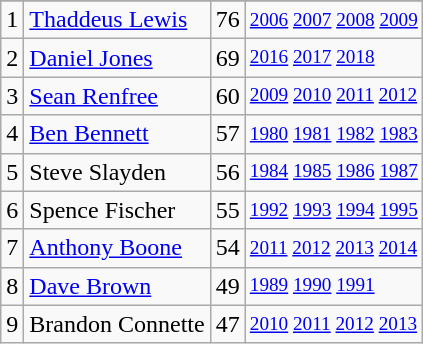<table class="wikitable">
<tr>
</tr>
<tr>
<td>1</td>
<td><a href='#'>Thaddeus Lewis</a></td>
<td><abbr>76</abbr></td>
<td style="font-size:80%;"><a href='#'>2006</a> <a href='#'>2007</a> <a href='#'>2008</a> <a href='#'>2009</a></td>
</tr>
<tr>
<td>2</td>
<td><a href='#'>Daniel Jones</a></td>
<td><abbr>69</abbr></td>
<td style="font-size:80%;"><a href='#'>2016</a> <a href='#'>2017</a> <a href='#'>2018</a></td>
</tr>
<tr>
<td>3</td>
<td><a href='#'>Sean Renfree</a></td>
<td><abbr>60</abbr></td>
<td style="font-size:80%;"><a href='#'>2009</a> <a href='#'>2010</a> <a href='#'>2011</a> <a href='#'>2012</a></td>
</tr>
<tr>
<td>4</td>
<td><a href='#'>Ben Bennett</a></td>
<td><abbr>57</abbr></td>
<td style="font-size:80%;"><a href='#'>1980</a> <a href='#'>1981</a> <a href='#'>1982</a> <a href='#'>1983</a></td>
</tr>
<tr>
<td>5</td>
<td>Steve Slayden</td>
<td><abbr>56</abbr></td>
<td style="font-size:80%;"><a href='#'>1984</a> <a href='#'>1985</a> <a href='#'>1986</a> <a href='#'>1987</a></td>
</tr>
<tr>
<td>6</td>
<td>Spence Fischer</td>
<td><abbr>55</abbr></td>
<td style="font-size:80%;"><a href='#'>1992</a> <a href='#'>1993</a> <a href='#'>1994</a> <a href='#'>1995</a></td>
</tr>
<tr>
<td>7</td>
<td><a href='#'>Anthony Boone</a></td>
<td><abbr>54</abbr></td>
<td style="font-size:80%;"><a href='#'>2011</a> <a href='#'>2012</a> <a href='#'>2013</a> <a href='#'>2014</a></td>
</tr>
<tr>
<td>8</td>
<td><a href='#'>Dave Brown</a></td>
<td><abbr>49</abbr></td>
<td style="font-size:80%;"><a href='#'>1989</a> <a href='#'>1990</a> <a href='#'>1991</a></td>
</tr>
<tr>
<td>9</td>
<td>Brandon Connette</td>
<td><abbr>47</abbr></td>
<td style="font-size:80%;"><a href='#'>2010</a> <a href='#'>2011</a> <a href='#'>2012</a> <a href='#'>2013</a></td>
</tr>
</table>
